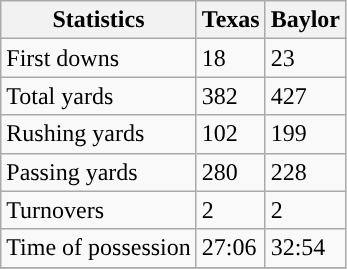<table class="wikitable" style="float: left;">
<tr>
<th>Statistics</th>
<th>Texas</th>
<th>Baylor</th>
</tr>
<tr>
<td>First downs</td>
<td>18</td>
<td>23</td>
</tr>
<tr>
<td>Total yards</td>
<td>382</td>
<td>427</td>
</tr>
<tr>
<td>Rushing yards</td>
<td>102</td>
<td>199</td>
</tr>
<tr>
<td>Passing yards</td>
<td>280</td>
<td>228</td>
</tr>
<tr>
<td>Turnovers</td>
<td>2</td>
<td>2</td>
</tr>
<tr>
<td>Time of possession</td>
<td>27:06</td>
<td>32:54</td>
</tr>
<tr>
</tr>
</table>
